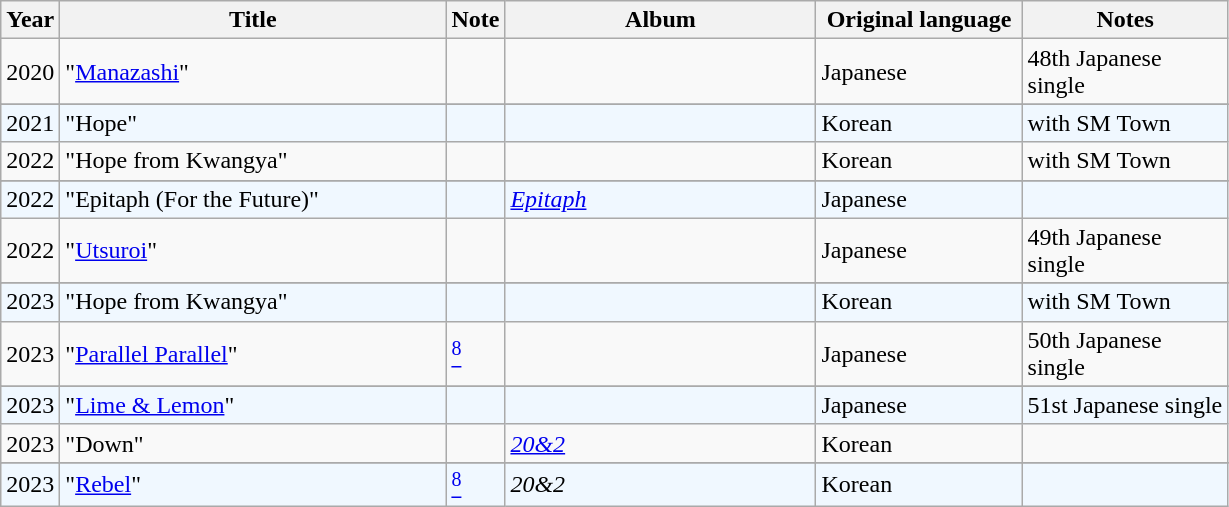<table class="wikitable"|width=100%>
<tr>
<th align="left" valign="top" width="30">Year</th>
<th align="left" valign="top" width="250">Title</th>
<th align="left" valign="top" width="30">Note</th>
<th align="left" valign="top" width="200">Album</th>
<th align="left" valign="top" width="130">Original language</th>
<th align="left" valign="top" width="130">Notes</th>
</tr>
<tr>
<td>2020</td>
<td>"<a href='#'>Manazashi</a>"</td>
<td></td>
<td></td>
<td>Japanese</td>
<td>48th Japanese single</td>
</tr>
<tr>
</tr>
<tr ---- bgcolor="#F0F8FF">
<td>2021</td>
<td>"Hope"</td>
<td></td>
<td></td>
<td>Korean</td>
<td>with SM Town</td>
</tr>
<tr>
<td>2022</td>
<td>"Hope from Kwangya"</td>
<td></td>
<td></td>
<td>Korean</td>
<td>with SM Town</td>
</tr>
<tr>
</tr>
<tr ---- bgcolor="#F0F8FF">
<td>2022</td>
<td>"Epitaph (For the Future)"</td>
<td></td>
<td><em><a href='#'>Epitaph</a></em></td>
<td>Japanese</td>
<td></td>
</tr>
<tr>
<td>2022</td>
<td>"<a href='#'>Utsuroi</a>"</td>
<td></td>
<td></td>
<td>Japanese</td>
<td>49th Japanese single</td>
</tr>
<tr>
</tr>
<tr ---- bgcolor="#F0F8FF">
<td>2023</td>
<td>"Hope from Kwangya"</td>
<td></td>
<td></td>
<td>Korean</td>
<td>with SM Town</td>
</tr>
<tr>
<td>2023</td>
<td>"<a href='#'>Parallel Parallel</a>"</td>
<td><span></span><a href='#'><sup>8</sup></a></td>
<td></td>
<td>Japanese</td>
<td>50th Japanese single</td>
</tr>
<tr>
</tr>
<tr ---- bgcolor="#F0F8FF">
<td>2023</td>
<td>"<a href='#'>Lime & Lemon</a>"</td>
<td></td>
<td></td>
<td>Japanese</td>
<td>51st Japanese single</td>
</tr>
<tr>
<td>2023</td>
<td>"Down"</td>
<td></td>
<td><em><a href='#'>20&2</a></em></td>
<td>Korean</td>
<td></td>
</tr>
<tr>
</tr>
<tr ---- bgcolor="#F0F8FF">
<td>2023</td>
<td>"<a href='#'>Rebel</a>"</td>
<td><span></span><a href='#'><sup>8</sup></a></td>
<td><em>20&2</em></td>
<td>Korean</td>
<td></td>
</tr>
</table>
